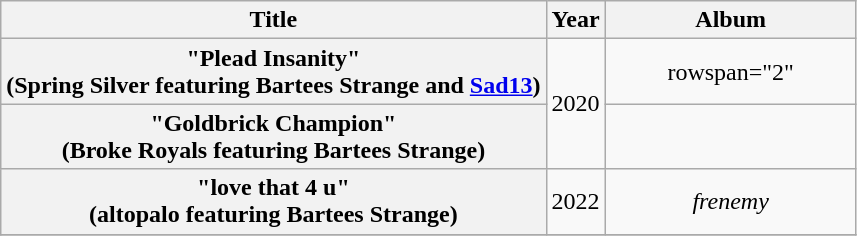<table class="wikitable plainrowheaders" style="text-align:center">
<tr>
<th scope="col">Title</th>
<th scope="col" style="width:1em;">Year</th>
<th scope="col" style="width:10em;">Album</th>
</tr>
<tr>
<th scope="row">"Plead Insanity"<br>(Spring Silver featuring Bartees Strange and <a href='#'>Sad13</a>)</th>
<td rowspan="2">2020</td>
<td>rowspan="2" </td>
</tr>
<tr>
<th scope="row">"Goldbrick Champion"<br>(Broke Royals featuring Bartees Strange)</th>
</tr>
<tr>
<th scope="row">"love that 4 u"<br>(altopalo featuring Bartees Strange)</th>
<td>2022</td>
<td><em>frenemy</em></td>
</tr>
<tr>
</tr>
</table>
